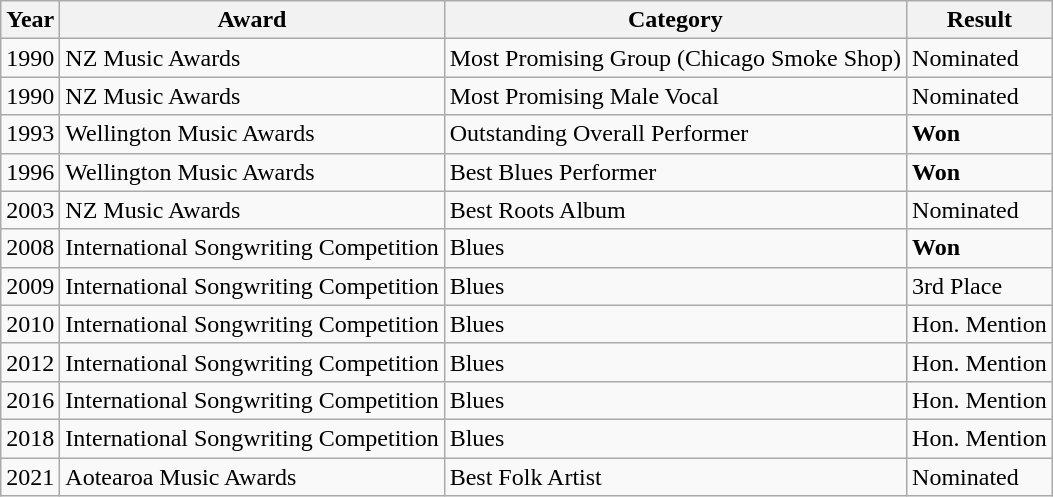<table class="wikitable">
<tr>
<th>Year</th>
<th>Award</th>
<th>Category</th>
<th>Result</th>
</tr>
<tr>
<td>1990</td>
<td>NZ Music Awards</td>
<td>Most Promising Group (Chicago Smoke Shop)</td>
<td>Nominated</td>
</tr>
<tr>
<td>1990</td>
<td>NZ Music Awards</td>
<td>Most Promising Male Vocal</td>
<td>Nominated</td>
</tr>
<tr>
<td>1993</td>
<td>Wellington Music Awards</td>
<td>Outstanding Overall Performer</td>
<td><strong>Won</strong></td>
</tr>
<tr>
<td>1996</td>
<td>Wellington Music Awards</td>
<td>Best Blues Performer</td>
<td><strong>Won</strong></td>
</tr>
<tr>
<td>2003</td>
<td>NZ Music Awards</td>
<td>Best Roots Album</td>
<td>Nominated</td>
</tr>
<tr>
<td>2008</td>
<td>International Songwriting Competition</td>
<td>Blues</td>
<td><strong>Won</strong></td>
</tr>
<tr>
<td>2009</td>
<td>International Songwriting Competition</td>
<td>Blues</td>
<td>3rd Place</td>
</tr>
<tr>
<td>2010</td>
<td>International Songwriting Competition</td>
<td>Blues</td>
<td>Hon. Mention</td>
</tr>
<tr>
<td>2012</td>
<td>International Songwriting Competition</td>
<td>Blues</td>
<td>Hon. Mention</td>
</tr>
<tr>
<td>2016</td>
<td>International Songwriting Competition</td>
<td>Blues</td>
<td>Hon. Mention</td>
</tr>
<tr>
<td>2018</td>
<td>International Songwriting Competition</td>
<td>Blues</td>
<td>Hon. Mention</td>
</tr>
<tr>
<td>2021</td>
<td>Aotearoa Music Awards</td>
<td>Best Folk Artist</td>
<td>Nominated</td>
</tr>
</table>
